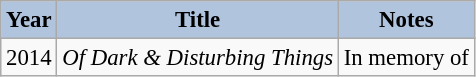<table class="wikitable" style="font-size:95%;">
<tr>
<th style="background:#B0C4DE;">Year</th>
<th style="background:#B0C4DE;">Title</th>
<th style="background:#B0C4DE;">Notes</th>
</tr>
<tr>
<td>2014</td>
<td><em>Of Dark & Disturbing Things</em></td>
<td>In memory of</td>
</tr>
</table>
